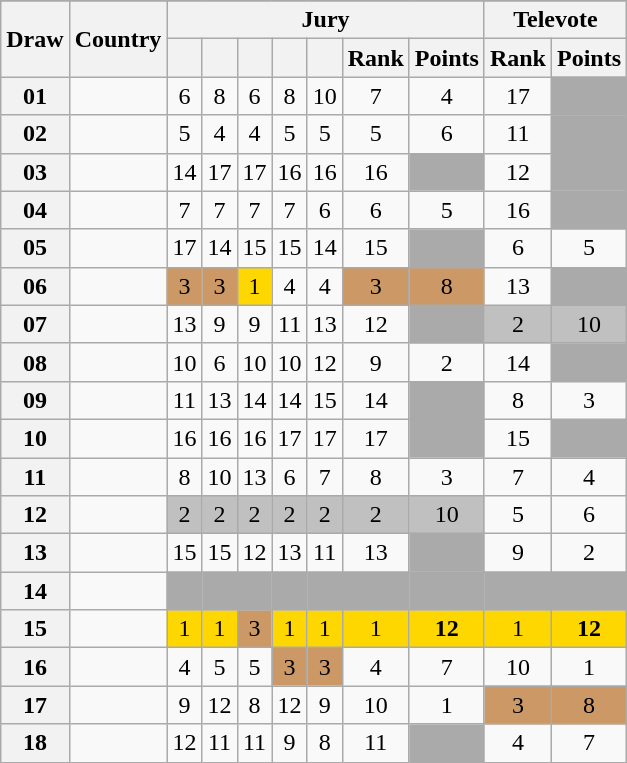<table class="sortable wikitable collapsible plainrowheaders" style="text-align:center;">
<tr>
</tr>
<tr>
<th scope="col" rowspan="2">Draw</th>
<th scope="col" rowspan="2">Country</th>
<th scope="col" colspan="7">Jury</th>
<th scope="col" colspan="2">Televote</th>
</tr>
<tr>
<th scope="col"><small></small></th>
<th scope="col"><small></small></th>
<th scope="col"><small></small></th>
<th scope="col"><small></small></th>
<th scope="col"><small></small></th>
<th scope="col">Rank</th>
<th scope="col">Points</th>
<th scope="col">Rank</th>
<th scope="col">Points</th>
</tr>
<tr>
<th scope="row" style="text-align:center;">01</th>
<td style="text-align:left;"></td>
<td>6</td>
<td>8</td>
<td>6</td>
<td>8</td>
<td>10</td>
<td>7</td>
<td>4</td>
<td>17</td>
<td style="background:#AAAAAA;"></td>
</tr>
<tr>
<th scope="row" style="text-align:center;">02</th>
<td style="text-align:left;"></td>
<td>5</td>
<td>4</td>
<td>4</td>
<td>5</td>
<td>5</td>
<td>5</td>
<td>6</td>
<td>11</td>
<td style="background:#AAAAAA;"></td>
</tr>
<tr>
<th scope="row" style="text-align:center;">03</th>
<td style="text-align:left;"></td>
<td>14</td>
<td>17</td>
<td>17</td>
<td>16</td>
<td>16</td>
<td>16</td>
<td style="background:#AAAAAA;"></td>
<td>12</td>
<td style="background:#AAAAAA;"></td>
</tr>
<tr>
<th scope="row" style="text-align:center;">04</th>
<td style="text-align:left;"></td>
<td>7</td>
<td>7</td>
<td>7</td>
<td>7</td>
<td>6</td>
<td>6</td>
<td>5</td>
<td>16</td>
<td style="background:#AAAAAA;"></td>
</tr>
<tr>
<th scope="row" style="text-align:center;">05</th>
<td style="text-align:left;"></td>
<td>17</td>
<td>14</td>
<td>15</td>
<td>15</td>
<td>14</td>
<td>15</td>
<td style="background:#AAAAAA;"></td>
<td>6</td>
<td>5</td>
</tr>
<tr>
<th scope="row" style="text-align:center;">06</th>
<td style="text-align:left;"></td>
<td style="background:#CC9966;">3</td>
<td style="background:#CC9966;">3</td>
<td style="background:gold;">1</td>
<td>4</td>
<td>4</td>
<td style="background:#CC9966;">3</td>
<td style="background:#CC9966;">8</td>
<td>13</td>
<td style="background:#AAAAAA;"></td>
</tr>
<tr>
<th scope="row" style="text-align:center;">07</th>
<td style="text-align:left;"></td>
<td>13</td>
<td>9</td>
<td>9</td>
<td>11</td>
<td>13</td>
<td>12</td>
<td style="background:#AAAAAA;"></td>
<td style="background:silver;">2</td>
<td style="background:silver;">10</td>
</tr>
<tr>
<th scope="row" style="text-align:center;">08</th>
<td style="text-align:left;"></td>
<td>10</td>
<td>6</td>
<td>10</td>
<td>10</td>
<td>12</td>
<td>9</td>
<td>2</td>
<td>14</td>
<td style="background:#AAAAAA;"></td>
</tr>
<tr>
<th scope="row" style="text-align:center;">09</th>
<td style="text-align:left;"></td>
<td>11</td>
<td>13</td>
<td>14</td>
<td>14</td>
<td>15</td>
<td>14</td>
<td style="background:#AAAAAA;"></td>
<td>8</td>
<td>3</td>
</tr>
<tr>
<th scope="row" style="text-align:center;">10</th>
<td style="text-align:left;"></td>
<td>16</td>
<td>16</td>
<td>16</td>
<td>17</td>
<td>17</td>
<td>17</td>
<td style="background:#AAAAAA;"></td>
<td>15</td>
<td style="background:#AAAAAA;"></td>
</tr>
<tr>
<th scope="row" style="text-align:center;">11</th>
<td style="text-align:left;"></td>
<td>8</td>
<td>10</td>
<td>13</td>
<td>6</td>
<td>7</td>
<td>8</td>
<td>3</td>
<td>7</td>
<td>4</td>
</tr>
<tr>
<th scope="row" style="text-align:center;">12</th>
<td style="text-align:left;"></td>
<td style="background:silver;">2</td>
<td style="background:silver;">2</td>
<td style="background:silver;">2</td>
<td style="background:silver;">2</td>
<td style="background:silver;">2</td>
<td style="background:silver;">2</td>
<td style="background:silver;">10</td>
<td>5</td>
<td>6</td>
</tr>
<tr>
<th scope="row" style="text-align:center;">13</th>
<td style="text-align:left;"></td>
<td>15</td>
<td>15</td>
<td>12</td>
<td>13</td>
<td>11</td>
<td>13</td>
<td style="background:#AAAAAA;"></td>
<td>9</td>
<td>2</td>
</tr>
<tr class="sortbottom">
<th scope="row" style="text-align:center;">14</th>
<td style="text-align:left;"></td>
<td style="background:#AAAAAA;"></td>
<td style="background:#AAAAAA;"></td>
<td style="background:#AAAAAA;"></td>
<td style="background:#AAAAAA;"></td>
<td style="background:#AAAAAA;"></td>
<td style="background:#AAAAAA;"></td>
<td style="background:#AAAAAA;"></td>
<td style="background:#AAAAAA;"></td>
<td style="background:#AAAAAA;"></td>
</tr>
<tr>
<th scope="row" style="text-align:center;">15</th>
<td style="text-align:left;"></td>
<td style="background:gold;">1</td>
<td style="background:gold;">1</td>
<td style="background:#CC9966;">3</td>
<td style="background:gold;">1</td>
<td style="background:gold;">1</td>
<td style="background:gold;">1</td>
<td style="background:gold;"><strong>12</strong></td>
<td style="background:gold;">1</td>
<td style="background:gold;"><strong>12</strong></td>
</tr>
<tr>
<th scope="row" style="text-align:center;">16</th>
<td style="text-align:left;"></td>
<td>4</td>
<td>5</td>
<td>5</td>
<td style="background:#CC9966;">3</td>
<td style="background:#CC9966;">3</td>
<td>4</td>
<td>7</td>
<td>10</td>
<td>1</td>
</tr>
<tr>
<th scope="row" style="text-align:center;">17</th>
<td style="text-align:left;"></td>
<td>9</td>
<td>12</td>
<td>8</td>
<td>12</td>
<td>9</td>
<td>10</td>
<td>1</td>
<td style="background:#CC9966;">3</td>
<td style="background:#CC9966;">8</td>
</tr>
<tr>
<th scope="row" style="text-align:center;">18</th>
<td style="text-align:left;"></td>
<td>12</td>
<td>11</td>
<td>11</td>
<td>9</td>
<td>8</td>
<td>11</td>
<td style="background:#AAAAAA;"></td>
<td>4</td>
<td>7</td>
</tr>
</table>
